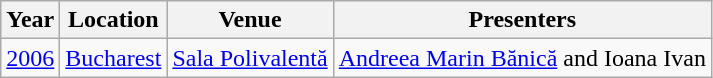<table class="wikitable">
<tr>
<th>Year</th>
<th>Location</th>
<th>Venue</th>
<th>Presenters</th>
</tr>
<tr>
<td><a href='#'>2006</a></td>
<td><a href='#'>Bucharest</a></td>
<td><a href='#'>Sala Polivalentă</a></td>
<td><a href='#'>Andreea Marin Bănică</a> and Ioana Ivan</td>
</tr>
</table>
